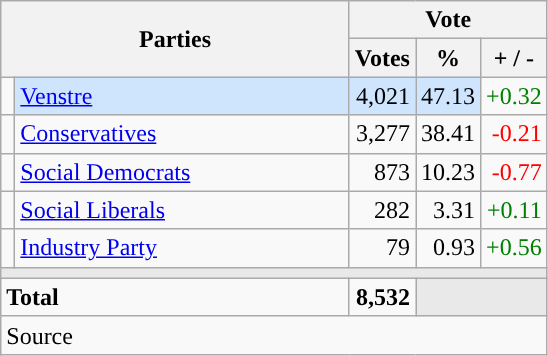<table class="wikitable" style="text-align:right;">
<tr>
<th style="text-align:centre;" rowspan="2" colspan="2" width="225">Parties</th>
<th colspan="3">Vote</th>
</tr>
<tr>
<th width="15">Votes</th>
<th width="15">%</th>
<th width="15">+ / -</th>
</tr>
<tr>
<td width="2" style="color:inherit;background:"></td>
<td bgcolor=#cfe5fe  align="left"><a href='#'>Venstre</a></td>
<td bgcolor=#cfe5fe>4,021</td>
<td bgcolor=#cfe5fe>47.13</td>
<td style=color:green;>+0.32</td>
</tr>
<tr>
<td width="2" style="color:inherit;background:"></td>
<td align="left"><a href='#'>Conservatives</a></td>
<td>3,277</td>
<td>38.41</td>
<td style=color:red;>-0.21</td>
</tr>
<tr>
<td width="2" style="color:inherit;background:"></td>
<td align="left"><a href='#'>Social Democrats</a></td>
<td>873</td>
<td>10.23</td>
<td style=color:red;>-0.77</td>
</tr>
<tr>
<td width="2" style="color:inherit;background:"></td>
<td align="left"><a href='#'>Social Liberals</a></td>
<td>282</td>
<td>3.31</td>
<td style=color:green;>+0.11</td>
</tr>
<tr>
<td width="2" style="color:inherit;background:"></td>
<td align="left"><a href='#'>Industry Party</a></td>
<td>79</td>
<td>0.93</td>
<td style=color:green;>+0.56</td>
</tr>
<tr>
<td colspan="7" bgcolor="#E9E9E9"></td>
</tr>
<tr>
<td align="left" colspan="2"><strong>Total</strong></td>
<td><strong>8,532</strong></td>
<td bgcolor="#E9E9E9" colspan="2"></td>
</tr>
<tr>
<td align="left" colspan="6">Source</td>
</tr>
</table>
